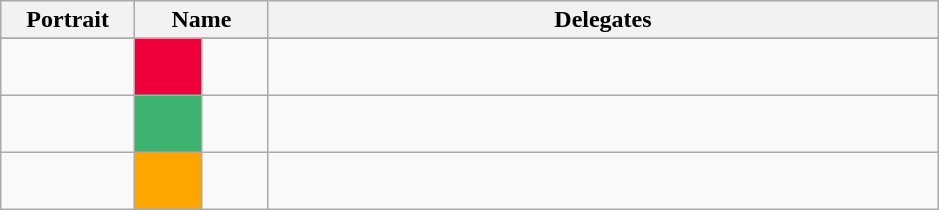<table class="wikitable">
<tr>
<th width=10%>Portrait</th>
<th colspan=2 width=10%>Name</th>
<th width=50%>Delegates</th>
</tr>
<tr>
</tr>
<tr>
<td></td>
<td style="background:#F0003B;"></td>
<td></td>
<td style="font-size:90%; padding:10px;"><br></td>
</tr>
<tr>
<td></td>
<td style="background:#3CB371;"></td>
<td></td>
<td style="font-size:90%; padding:10px;"><br></td>
</tr>
<tr>
<td></td>
<td style="background:#FFA500;"></td>
<td></td>
<td style="font-size:90%; padding:10px;"><br></td>
</tr>
</table>
